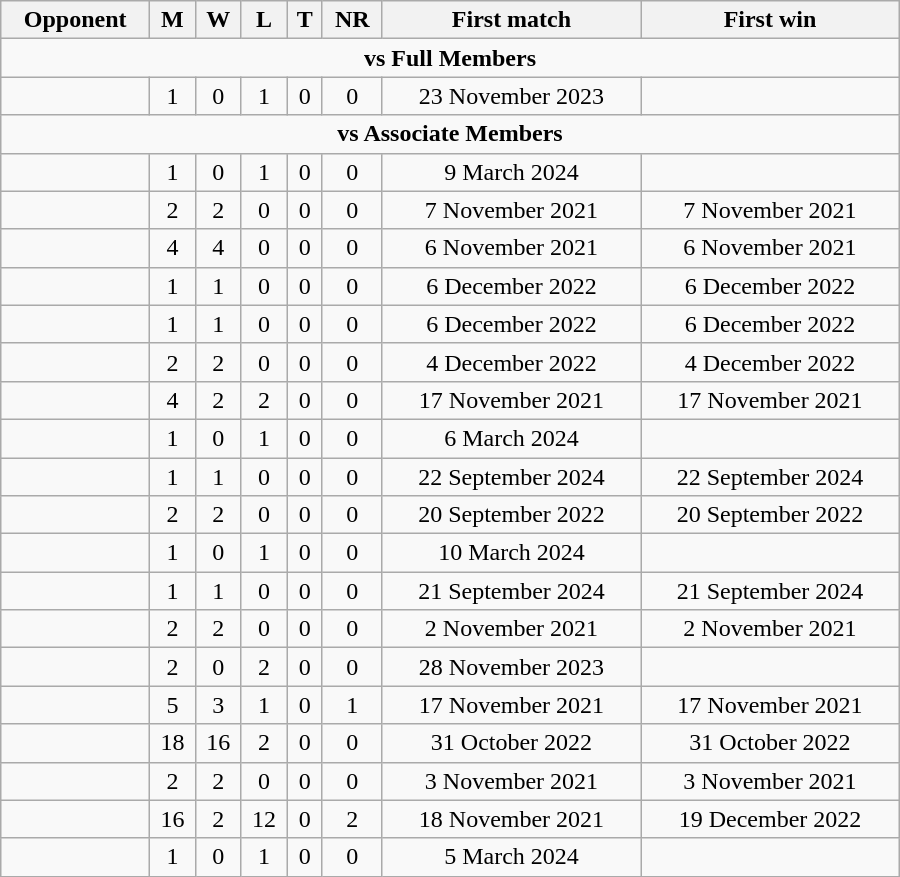<table class="wikitable" style="text-align: center; width: 600px;">
<tr>
<th>Opponent</th>
<th>M</th>
<th>W</th>
<th>L</th>
<th>T</th>
<th>NR</th>
<th>First match</th>
<th>First win</th>
</tr>
<tr>
<td colspan="8" style="text-align:center;"><strong>vs Full Members</strong></td>
</tr>
<tr>
<td align=left></td>
<td>1</td>
<td>0</td>
<td>1</td>
<td>0</td>
<td>0</td>
<td>23 November 2023</td>
<td></td>
</tr>
<tr>
<td colspan="8" style="text-align:center;"><strong>vs Associate Members</strong></td>
</tr>
<tr>
<td align=left></td>
<td>1</td>
<td>0</td>
<td>1</td>
<td>0</td>
<td>0</td>
<td>9 March 2024</td>
<td></td>
</tr>
<tr>
<td align=left></td>
<td>2</td>
<td>2</td>
<td>0</td>
<td>0</td>
<td>0</td>
<td>7 November 2021</td>
<td>7 November 2021</td>
</tr>
<tr>
<td align=left></td>
<td>4</td>
<td>4</td>
<td>0</td>
<td>0</td>
<td>0</td>
<td>6 November 2021</td>
<td>6 November 2021</td>
</tr>
<tr>
<td align=left></td>
<td>1</td>
<td>1</td>
<td>0</td>
<td>0</td>
<td>0</td>
<td>6 December 2022</td>
<td>6 December 2022</td>
</tr>
<tr>
<td align=left></td>
<td>1</td>
<td>1</td>
<td>0</td>
<td>0</td>
<td>0</td>
<td>6 December 2022</td>
<td>6 December 2022</td>
</tr>
<tr>
<td align=left></td>
<td>2</td>
<td>2</td>
<td>0</td>
<td>0</td>
<td>0</td>
<td>4 December 2022</td>
<td>4 December 2022</td>
</tr>
<tr>
<td align=left></td>
<td>4</td>
<td>2</td>
<td>2</td>
<td>0</td>
<td>0</td>
<td>17 November 2021</td>
<td>17 November 2021</td>
</tr>
<tr>
<td align=left></td>
<td>1</td>
<td>0</td>
<td>1</td>
<td>0</td>
<td>0</td>
<td>6 March 2024</td>
<td></td>
</tr>
<tr>
<td align=left></td>
<td>1</td>
<td>1</td>
<td>0</td>
<td>0</td>
<td>0</td>
<td>22 September 2024</td>
<td>22 September 2024</td>
</tr>
<tr>
<td align=left></td>
<td>2</td>
<td>2</td>
<td>0</td>
<td>0</td>
<td>0</td>
<td>20 September 2022</td>
<td>20 September 2022</td>
</tr>
<tr>
<td align=left></td>
<td>1</td>
<td>0</td>
<td>1</td>
<td>0</td>
<td>0</td>
<td>10 March 2024</td>
<td></td>
</tr>
<tr>
<td align=left></td>
<td>1</td>
<td>1</td>
<td>0</td>
<td>0</td>
<td>0</td>
<td>21 September 2024</td>
<td>21 September 2024</td>
</tr>
<tr>
<td align=left></td>
<td>2</td>
<td>2</td>
<td>0</td>
<td>0</td>
<td>0</td>
<td>2 November 2021</td>
<td>2 November 2021</td>
</tr>
<tr>
<td align=left></td>
<td>2</td>
<td>0</td>
<td>2</td>
<td>0</td>
<td>0</td>
<td>28 November 2023</td>
<td></td>
</tr>
<tr>
<td align=left></td>
<td>5</td>
<td>3</td>
<td>1</td>
<td>0</td>
<td>1</td>
<td>17 November 2021</td>
<td>17 November 2021</td>
</tr>
<tr>
<td align=left></td>
<td>18</td>
<td>16</td>
<td>2</td>
<td>0</td>
<td>0</td>
<td>31 October 2022</td>
<td>31 October 2022</td>
</tr>
<tr>
<td align=left></td>
<td>2</td>
<td>2</td>
<td>0</td>
<td>0</td>
<td>0</td>
<td>3 November 2021</td>
<td>3 November 2021</td>
</tr>
<tr>
<td align=left></td>
<td>16</td>
<td>2</td>
<td>12</td>
<td>0</td>
<td>2</td>
<td>18 November 2021</td>
<td>19 December 2022</td>
</tr>
<tr>
<td align=left></td>
<td>1</td>
<td>0</td>
<td>1</td>
<td>0</td>
<td>0</td>
<td>5 March 2024</td>
<td></td>
</tr>
</table>
